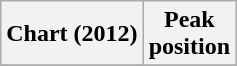<table class="wikitable">
<tr>
<th>Chart (2012)</th>
<th>Peak<br>position</th>
</tr>
<tr>
</tr>
</table>
